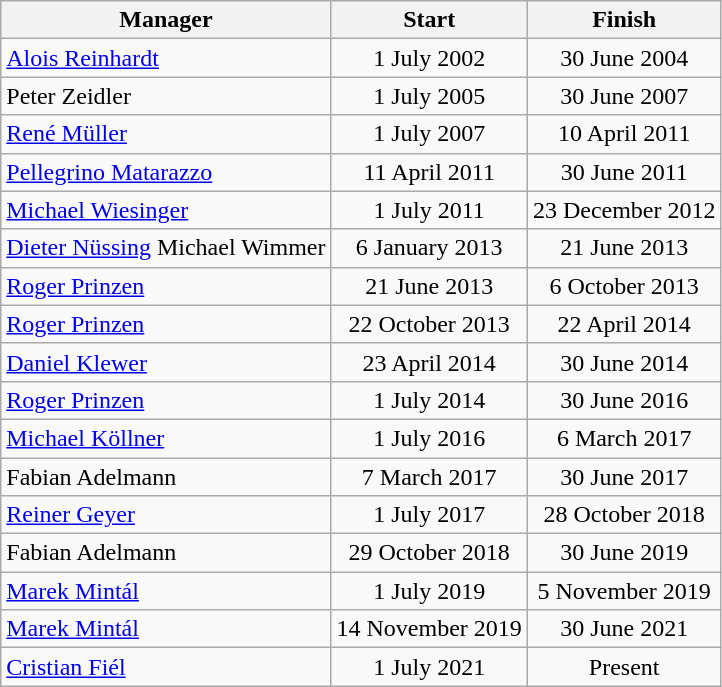<table class="wikitable">
<tr>
<th>Manager</th>
<th>Start</th>
<th>Finish</th>
</tr>
<tr align="center">
<td align="left"><a href='#'>Alois Reinhardt</a></td>
<td>1 July 2002</td>
<td>30 June 2004</td>
</tr>
<tr align="center">
<td align="left">Peter Zeidler</td>
<td>1 July 2005</td>
<td>30 June 2007</td>
</tr>
<tr align="center">
<td align="left"><a href='#'>René Müller</a></td>
<td>1 July 2007</td>
<td>10 April 2011</td>
</tr>
<tr align="center">
<td align="left"><a href='#'>Pellegrino Matarazzo</a></td>
<td>11 April 2011</td>
<td>30 June 2011</td>
</tr>
<tr align="center">
<td align="left"><a href='#'>Michael Wiesinger</a></td>
<td>1 July 2011</td>
<td>23 December 2012</td>
</tr>
<tr align="center">
<td align="left"><a href='#'>Dieter Nüssing</a>  Michael Wimmer</td>
<td>6 January 2013</td>
<td>21 June 2013</td>
</tr>
<tr align="center">
<td align="left"><a href='#'>Roger Prinzen</a></td>
<td>21 June 2013</td>
<td>6 October 2013</td>
</tr>
<tr align="center">
<td align="left"><a href='#'>Roger Prinzen</a></td>
<td>22 October 2013</td>
<td>22 April 2014</td>
</tr>
<tr align="center">
<td align="left"><a href='#'>Daniel Klewer</a></td>
<td>23 April 2014</td>
<td>30 June 2014</td>
</tr>
<tr align="center">
<td align="left"><a href='#'>Roger Prinzen</a></td>
<td>1 July 2014</td>
<td>30 June 2016</td>
</tr>
<tr align="center">
<td align="left"><a href='#'>Michael Köllner</a></td>
<td>1 July 2016</td>
<td>6 March 2017</td>
</tr>
<tr align="center">
<td align="left">Fabian Adelmann</td>
<td>7 March 2017</td>
<td>30 June 2017</td>
</tr>
<tr align="center">
<td align="left"><a href='#'>Reiner Geyer</a></td>
<td>1 July 2017</td>
<td>28 October 2018</td>
</tr>
<tr align="center">
<td align="left">Fabian Adelmann</td>
<td>29 October 2018</td>
<td>30 June 2019</td>
</tr>
<tr align="center">
<td align="left"><a href='#'>Marek Mintál</a></td>
<td>1 July 2019</td>
<td>5 November 2019</td>
</tr>
<tr align="center">
<td align="left"><a href='#'>Marek Mintál</a></td>
<td>14 November 2019</td>
<td>30 June 2021</td>
</tr>
<tr align="center">
<td align="left"><a href='#'>Cristian Fiél</a></td>
<td>1 July 2021</td>
<td>Present</td>
</tr>
</table>
